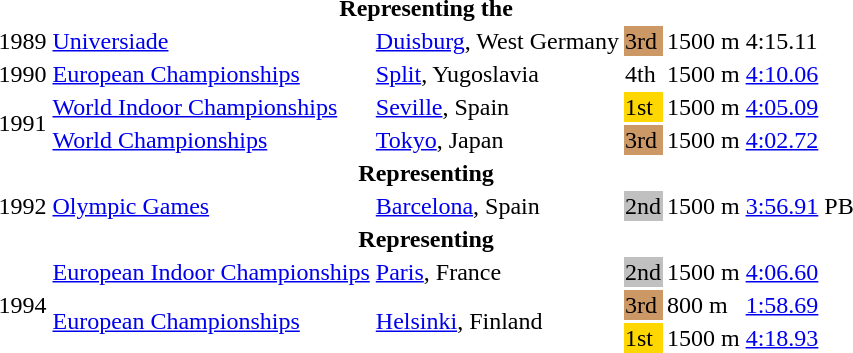<table>
<tr>
<th colspan="6">Representing the </th>
</tr>
<tr>
<td>1989</td>
<td><a href='#'>Universiade</a></td>
<td><a href='#'>Duisburg</a>, West Germany</td>
<td bgcolor="cc9966">3rd</td>
<td>1500 m</td>
<td>4:15.11</td>
</tr>
<tr>
<td>1990</td>
<td><a href='#'>European Championships</a></td>
<td><a href='#'>Split</a>, Yugoslavia</td>
<td>4th</td>
<td>1500 m</td>
<td><a href='#'>4:10.06</a></td>
</tr>
<tr>
<td rowspan=2>1991</td>
<td><a href='#'>World Indoor Championships</a></td>
<td><a href='#'>Seville</a>, Spain</td>
<td bgcolor="gold">1st</td>
<td>1500 m</td>
<td><a href='#'>4:05.09</a></td>
</tr>
<tr>
<td><a href='#'>World Championships</a></td>
<td><a href='#'>Tokyo</a>, Japan</td>
<td bgcolor="cc9966">3rd</td>
<td>1500 m</td>
<td><a href='#'>4:02.72</a></td>
</tr>
<tr>
<th colspan="6">Representing </th>
</tr>
<tr>
<td>1992</td>
<td><a href='#'>Olympic Games</a></td>
<td><a href='#'>Barcelona</a>, Spain</td>
<td bgcolor="silver">2nd</td>
<td>1500 m</td>
<td><a href='#'>3:56.91</a> PB</td>
</tr>
<tr>
<th colspan="6">Representing </th>
</tr>
<tr>
<td rowspan=3>1994</td>
<td><a href='#'>European Indoor Championships</a></td>
<td><a href='#'>Paris</a>, France</td>
<td bgcolor="silver">2nd</td>
<td>1500 m</td>
<td><a href='#'>4:06.60</a></td>
</tr>
<tr>
<td rowspan=2><a href='#'>European Championships</a></td>
<td rowspan=2><a href='#'>Helsinki</a>, Finland</td>
<td bgcolor="cc9966">3rd</td>
<td>800 m</td>
<td><a href='#'>1:58.69</a></td>
</tr>
<tr>
<td bgcolor="gold">1st</td>
<td>1500 m</td>
<td><a href='#'>4:18.93</a></td>
</tr>
</table>
